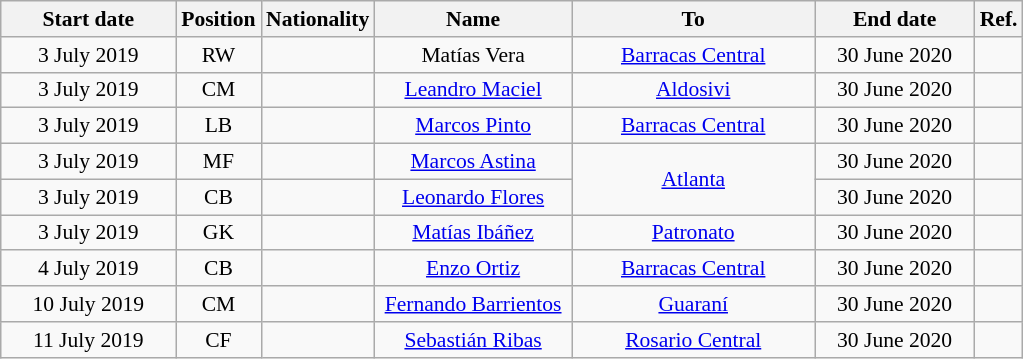<table class="wikitable" style="text-align:center; font-size:90%; ">
<tr>
<th style="background:#; color:#; width:110px;">Start date</th>
<th style="background:#; color:#; width:50px;">Position</th>
<th style="background:#; color:#; width:50px;">Nationality</th>
<th style="background:#; color:#; width:125px;">Name</th>
<th style="background:#; color:#; width:155px;">To</th>
<th style="background:#; color:#; width:100px;">End date</th>
<th style="background:#; color:#; width:25px;">Ref.</th>
</tr>
<tr>
<td>3 July 2019</td>
<td>RW</td>
<td></td>
<td>Matías Vera</td>
<td> <a href='#'>Barracas Central</a></td>
<td>30 June 2020</td>
<td></td>
</tr>
<tr>
<td>3 July 2019</td>
<td>CM</td>
<td></td>
<td><a href='#'>Leandro Maciel</a></td>
<td> <a href='#'>Aldosivi</a></td>
<td>30 June 2020</td>
<td></td>
</tr>
<tr>
<td>3 July 2019</td>
<td>LB</td>
<td></td>
<td><a href='#'>Marcos Pinto</a></td>
<td> <a href='#'>Barracas Central</a></td>
<td>30 June 2020</td>
<td></td>
</tr>
<tr>
<td>3 July 2019</td>
<td>MF</td>
<td></td>
<td><a href='#'>Marcos Astina</a></td>
<td rowspan="2"> <a href='#'>Atlanta</a></td>
<td>30 June 2020</td>
<td></td>
</tr>
<tr>
<td>3 July 2019</td>
<td>CB</td>
<td></td>
<td><a href='#'>Leonardo Flores</a></td>
<td>30 June 2020</td>
<td></td>
</tr>
<tr>
<td>3 July 2019</td>
<td>GK</td>
<td></td>
<td><a href='#'>Matías Ibáñez</a></td>
<td> <a href='#'>Patronato</a></td>
<td>30 June 2020</td>
<td></td>
</tr>
<tr>
<td>4 July 2019</td>
<td>CB</td>
<td></td>
<td><a href='#'>Enzo Ortiz</a></td>
<td> <a href='#'>Barracas Central</a></td>
<td>30 June 2020</td>
<td></td>
</tr>
<tr>
<td>10 July 2019</td>
<td>CM</td>
<td></td>
<td><a href='#'>Fernando Barrientos</a></td>
<td> <a href='#'>Guaraní</a></td>
<td>30 June 2020</td>
<td></td>
</tr>
<tr>
<td>11 July 2019</td>
<td>CF</td>
<td></td>
<td><a href='#'>Sebastián Ribas</a></td>
<td> <a href='#'>Rosario Central</a></td>
<td>30 June 2020</td>
<td></td>
</tr>
</table>
